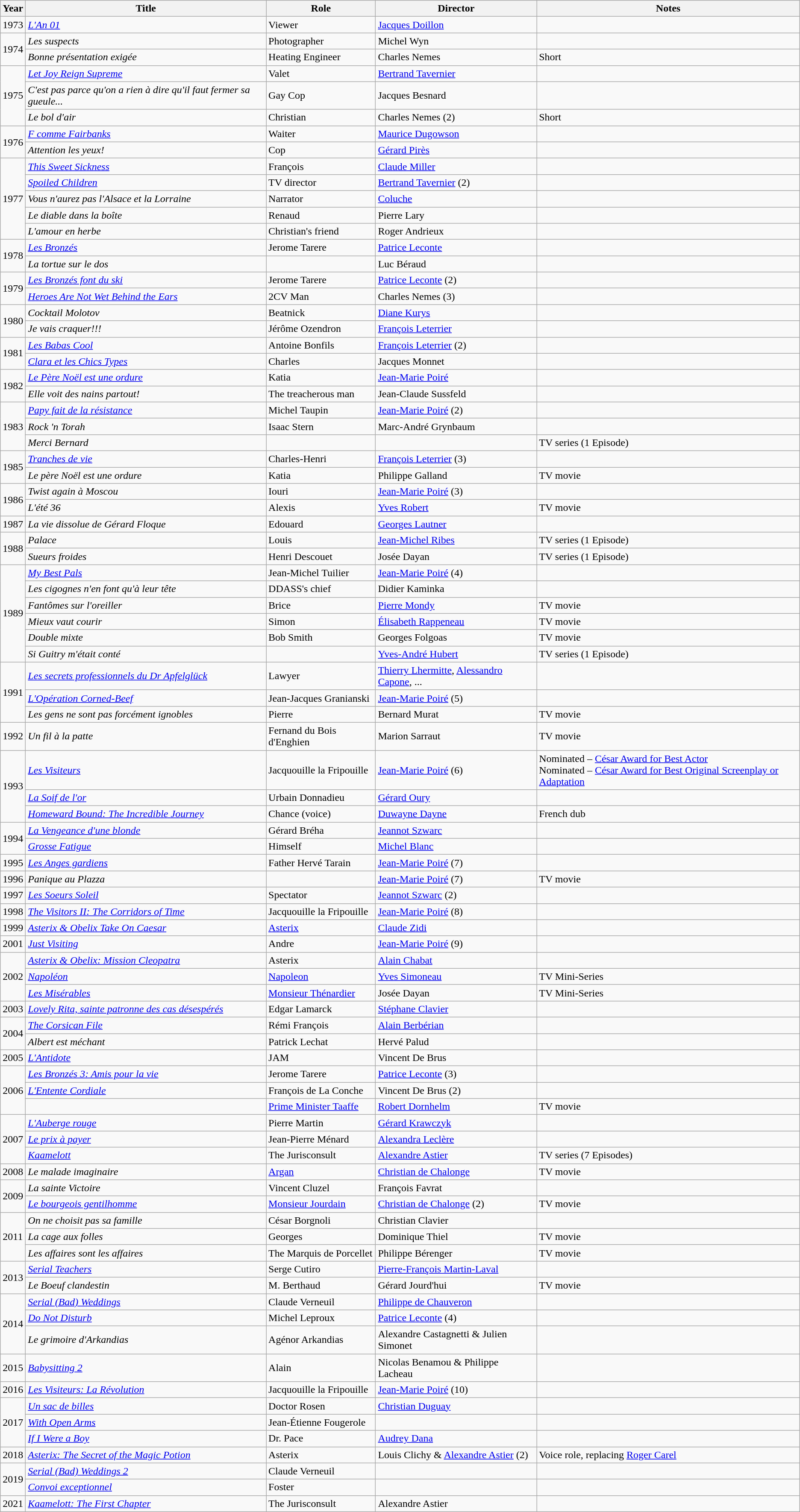<table class="wikitable sortable">
<tr>
<th>Year</th>
<th>Title</th>
<th>Role</th>
<th>Director</th>
<th class="unsortable">Notes</th>
</tr>
<tr>
<td rowspan=1>1973</td>
<td><em><a href='#'>L'An 01</a></em></td>
<td>Viewer</td>
<td><a href='#'>Jacques Doillon</a></td>
<td></td>
</tr>
<tr>
<td rowspan=2>1974</td>
<td><em>Les suspects</em></td>
<td>Photographer</td>
<td>Michel Wyn</td>
<td></td>
</tr>
<tr>
<td><em>Bonne présentation exigée</em></td>
<td>Heating Engineer</td>
<td>Charles Nemes</td>
<td>Short</td>
</tr>
<tr>
<td rowspan=3>1975</td>
<td><em><a href='#'>Let Joy Reign Supreme</a></em></td>
<td>Valet</td>
<td><a href='#'>Bertrand Tavernier</a></td>
<td></td>
</tr>
<tr>
<td><em>C'est pas parce qu'on a rien à dire qu'il faut fermer sa gueule...</em></td>
<td>Gay Cop</td>
<td>Jacques Besnard</td>
<td></td>
</tr>
<tr>
<td><em>Le bol d'air</em></td>
<td>Christian</td>
<td>Charles Nemes (2)</td>
<td>Short</td>
</tr>
<tr>
<td rowspan=2>1976</td>
<td><em><a href='#'>F comme Fairbanks</a></em></td>
<td>Waiter</td>
<td><a href='#'>Maurice Dugowson</a></td>
<td></td>
</tr>
<tr>
<td><em>Attention les yeux!</em></td>
<td>Cop</td>
<td><a href='#'>Gérard Pirès</a></td>
<td></td>
</tr>
<tr>
<td rowspan=5>1977</td>
<td><em><a href='#'>This Sweet Sickness</a></em></td>
<td>François</td>
<td><a href='#'>Claude Miller</a></td>
<td></td>
</tr>
<tr>
<td><em><a href='#'>Spoiled Children</a></em></td>
<td>TV director</td>
<td><a href='#'>Bertrand Tavernier</a> (2)</td>
<td></td>
</tr>
<tr>
<td><em>Vous n'aurez pas l'Alsace et la Lorraine</em></td>
<td>Narrator</td>
<td><a href='#'>Coluche</a></td>
<td></td>
</tr>
<tr>
<td><em>Le diable dans la boîte</em></td>
<td>Renaud</td>
<td>Pierre Lary</td>
<td></td>
</tr>
<tr>
<td><em>L'amour en herbe</em></td>
<td>Christian's friend</td>
<td>Roger Andrieux</td>
<td></td>
</tr>
<tr>
<td rowspan=2>1978</td>
<td><em><a href='#'>Les Bronzés</a></em></td>
<td>Jerome Tarere</td>
<td><a href='#'>Patrice Leconte</a></td>
<td></td>
</tr>
<tr>
<td><em>La tortue sur le dos</em></td>
<td></td>
<td>Luc Béraud</td>
<td></td>
</tr>
<tr>
<td rowspan=2>1979</td>
<td><em><a href='#'>Les Bronzés font du ski</a></em></td>
<td>Jerome Tarere</td>
<td><a href='#'>Patrice Leconte</a> (2)</td>
<td></td>
</tr>
<tr>
<td><em><a href='#'>Heroes Are Not Wet Behind the Ears</a></em></td>
<td>2CV Man</td>
<td>Charles Nemes (3)</td>
<td></td>
</tr>
<tr>
<td rowspan=2>1980</td>
<td><em>Cocktail Molotov</em></td>
<td>Beatnick</td>
<td><a href='#'>Diane Kurys</a></td>
<td></td>
</tr>
<tr>
<td><em>Je vais craquer!!!</em></td>
<td>Jérôme Ozendron</td>
<td><a href='#'>François Leterrier</a></td>
<td></td>
</tr>
<tr>
<td rowspan=2>1981</td>
<td><em><a href='#'>Les Babas Cool</a></em></td>
<td>Antoine Bonfils</td>
<td><a href='#'>François Leterrier</a> (2)</td>
<td></td>
</tr>
<tr>
<td><em><a href='#'>Clara et les Chics Types</a></em></td>
<td>Charles</td>
<td>Jacques Monnet</td>
<td></td>
</tr>
<tr>
<td rowspan=2>1982</td>
<td><em><a href='#'>Le Père Noël est une ordure</a></em></td>
<td>Katia</td>
<td><a href='#'>Jean-Marie Poiré</a></td>
<td></td>
</tr>
<tr>
<td><em>Elle voit des nains partout!</em></td>
<td>The treacherous man</td>
<td>Jean-Claude Sussfeld</td>
<td></td>
</tr>
<tr>
<td rowspan=3>1983</td>
<td><em><a href='#'>Papy fait de la résistance</a></em></td>
<td>Michel Taupin</td>
<td><a href='#'>Jean-Marie Poiré</a> (2)</td>
<td></td>
</tr>
<tr>
<td><em>Rock 'n Torah</em></td>
<td>Isaac Stern</td>
<td>Marc-André Grynbaum</td>
<td></td>
</tr>
<tr>
<td><em>Merci Bernard</em></td>
<td></td>
<td></td>
<td>TV series (1 Episode)</td>
</tr>
<tr>
<td rowspan=2>1985</td>
<td><em><a href='#'>Tranches de vie</a></em></td>
<td>Charles-Henri</td>
<td><a href='#'>François Leterrier</a> (3)</td>
<td></td>
</tr>
<tr>
<td><em>Le père Noël est une ordure</em></td>
<td>Katia</td>
<td>Philippe Galland</td>
<td>TV movie</td>
</tr>
<tr>
<td rowspan=2>1986</td>
<td><em>Twist again à Moscou</em></td>
<td>Iouri</td>
<td><a href='#'>Jean-Marie Poiré</a> (3)</td>
<td></td>
</tr>
<tr>
<td><em>L'été 36</em></td>
<td>Alexis</td>
<td><a href='#'>Yves Robert</a></td>
<td>TV movie</td>
</tr>
<tr>
<td rowspan=1>1987</td>
<td><em>La vie dissolue de Gérard Floque</em></td>
<td>Edouard</td>
<td><a href='#'>Georges Lautner</a></td>
<td></td>
</tr>
<tr>
<td rowspan=2>1988</td>
<td><em>Palace</em></td>
<td>Louis</td>
<td><a href='#'>Jean-Michel Ribes</a></td>
<td>TV series (1 Episode)</td>
</tr>
<tr>
<td><em>Sueurs froides</em></td>
<td>Henri Descouet</td>
<td>Josée Dayan</td>
<td>TV series (1 Episode)</td>
</tr>
<tr>
<td rowspan=6>1989</td>
<td><em><a href='#'>My Best Pals</a></em></td>
<td>Jean-Michel Tuilier</td>
<td><a href='#'>Jean-Marie Poiré</a> (4)</td>
<td></td>
</tr>
<tr>
<td><em>Les cigognes n'en font qu'à leur tête</em></td>
<td>DDASS's chief</td>
<td>Didier Kaminka</td>
<td></td>
</tr>
<tr>
<td><em>Fantômes sur l'oreiller</em></td>
<td>Brice</td>
<td><a href='#'>Pierre Mondy</a></td>
<td>TV movie</td>
</tr>
<tr>
<td><em>Mieux vaut courir</em></td>
<td>Simon</td>
<td><a href='#'>Élisabeth Rappeneau</a></td>
<td>TV movie</td>
</tr>
<tr>
<td><em>Double mixte</em></td>
<td>Bob Smith</td>
<td>Georges Folgoas</td>
<td>TV movie</td>
</tr>
<tr>
<td><em>Si Guitry m'était conté</em></td>
<td></td>
<td><a href='#'>Yves-André Hubert</a></td>
<td>TV series (1 Episode)</td>
</tr>
<tr>
<td rowspan=3>1991</td>
<td><em><a href='#'>Les secrets professionnels du Dr Apfelglück</a></em></td>
<td>Lawyer</td>
<td><a href='#'>Thierry Lhermitte</a>, <a href='#'>Alessandro Capone</a>, ...</td>
<td></td>
</tr>
<tr>
<td><em><a href='#'>L'Opération Corned-Beef</a></em></td>
<td>Jean-Jacques Granianski</td>
<td><a href='#'>Jean-Marie Poiré</a> (5)</td>
<td></td>
</tr>
<tr>
<td><em>Les gens ne sont pas forcément ignobles</em></td>
<td>Pierre</td>
<td>Bernard Murat</td>
<td>TV movie</td>
</tr>
<tr>
<td rowspan=1>1992</td>
<td><em>Un fil à la patte</em></td>
<td>Fernand du Bois d'Enghien</td>
<td>Marion Sarraut</td>
<td>TV movie</td>
</tr>
<tr>
<td rowspan="3">1993</td>
<td><em><a href='#'>Les Visiteurs</a></em></td>
<td>Jacquouille la Fripouille</td>
<td><a href='#'>Jean-Marie Poiré</a> (6)</td>
<td>Nominated – <a href='#'>César Award for Best Actor</a><br>Nominated – <a href='#'>César Award for Best Original Screenplay or Adaptation</a></td>
</tr>
<tr>
<td><em><a href='#'>La Soif de l'or</a></em></td>
<td>Urbain Donnadieu</td>
<td><a href='#'>Gérard Oury</a></td>
<td></td>
</tr>
<tr>
<td><em><a href='#'>Homeward Bound: The Incredible Journey</a></em></td>
<td>Chance (voice)</td>
<td><a href='#'>Duwayne Dayne</a></td>
<td>French dub</td>
</tr>
<tr>
<td rowspan=2>1994</td>
<td><em><a href='#'>La Vengeance d'une blonde</a></em></td>
<td>Gérard Bréha</td>
<td><a href='#'>Jeannot Szwarc</a></td>
<td></td>
</tr>
<tr>
<td><em><a href='#'>Grosse Fatigue</a></em></td>
<td>Himself</td>
<td><a href='#'>Michel Blanc</a></td>
<td></td>
</tr>
<tr>
<td rowspan=1>1995</td>
<td><em><a href='#'>Les Anges gardiens</a></em></td>
<td>Father Hervé Tarain</td>
<td><a href='#'>Jean-Marie Poiré</a> (7)</td>
<td></td>
</tr>
<tr>
<td rowspan=1>1996</td>
<td><em>Panique au Plazza</em></td>
<td></td>
<td><a href='#'>Jean-Marie Poiré</a> (7)</td>
<td>TV movie</td>
</tr>
<tr>
<td rowspan=1>1997</td>
<td><em><a href='#'>Les Soeurs Soleil</a></em></td>
<td>Spectator</td>
<td><a href='#'>Jeannot Szwarc</a> (2)</td>
<td></td>
</tr>
<tr>
<td rowspan=1>1998</td>
<td><em><a href='#'>The Visitors II: The Corridors of Time</a></em></td>
<td>Jacquouille la Fripouille</td>
<td><a href='#'>Jean-Marie Poiré</a> (8)</td>
<td></td>
</tr>
<tr>
<td rowspan=1>1999</td>
<td><em><a href='#'>Asterix & Obelix Take On Caesar</a></em></td>
<td><a href='#'>Asterix</a></td>
<td><a href='#'>Claude Zidi</a></td>
<td></td>
</tr>
<tr>
<td rowspan=1>2001</td>
<td><em><a href='#'>Just Visiting</a></em></td>
<td>Andre</td>
<td><a href='#'>Jean-Marie Poiré</a> (9)</td>
<td></td>
</tr>
<tr>
<td rowspan=3>2002</td>
<td><em><a href='#'>Asterix & Obelix: Mission Cleopatra</a></em></td>
<td>Asterix</td>
<td><a href='#'>Alain Chabat</a></td>
<td></td>
</tr>
<tr>
<td><em><a href='#'>Napoléon</a></em></td>
<td><a href='#'>Napoleon</a></td>
<td><a href='#'>Yves Simoneau</a></td>
<td>TV Mini-Series</td>
</tr>
<tr>
<td><em><a href='#'>Les Misérables</a></em></td>
<td><a href='#'>Monsieur Thénardier</a></td>
<td>Josée Dayan</td>
<td>TV Mini-Series</td>
</tr>
<tr>
<td rowspan=1>2003</td>
<td><em><a href='#'>Lovely Rita, sainte patronne des cas désespérés</a></em></td>
<td>Edgar Lamarck</td>
<td><a href='#'>Stéphane Clavier</a></td>
<td></td>
</tr>
<tr>
<td rowspan=2>2004</td>
<td><em><a href='#'>The Corsican File</a></em></td>
<td>Rémi François</td>
<td><a href='#'>Alain Berbérian</a></td>
<td></td>
</tr>
<tr>
<td><em>Albert est méchant</em></td>
<td>Patrick Lechat</td>
<td>Hervé Palud</td>
<td></td>
</tr>
<tr>
<td rowspan=1>2005</td>
<td><em><a href='#'>L'Antidote</a></em></td>
<td>JAM</td>
<td>Vincent De Brus</td>
<td></td>
</tr>
<tr>
<td rowspan=3>2006</td>
<td><em><a href='#'>Les Bronzés 3: Amis pour la vie</a></em></td>
<td>Jerome Tarere</td>
<td><a href='#'>Patrice Leconte</a> (3)</td>
<td></td>
</tr>
<tr>
<td><em><a href='#'>L'Entente Cordiale</a></em></td>
<td>François de La Conche</td>
<td>Vincent De Brus (2)</td>
<td></td>
</tr>
<tr>
<td><em></em></td>
<td><a href='#'>Prime Minister Taaffe</a></td>
<td><a href='#'>Robert Dornhelm</a></td>
<td>TV movie</td>
</tr>
<tr>
<td rowspan=3>2007</td>
<td><em><a href='#'>L'Auberge rouge</a></em></td>
<td>Pierre Martin</td>
<td><a href='#'>Gérard Krawczyk</a></td>
<td></td>
</tr>
<tr>
<td><em><a href='#'>Le prix à payer</a></em></td>
<td>Jean-Pierre Ménard</td>
<td><a href='#'>Alexandra Leclère</a></td>
<td></td>
</tr>
<tr>
<td><em><a href='#'>Kaamelott</a></em></td>
<td>The Jurisconsult</td>
<td><a href='#'>Alexandre Astier</a></td>
<td>TV series (7 Episodes)</td>
</tr>
<tr>
<td rowspan=1>2008</td>
<td><em>Le malade imaginaire</em></td>
<td><a href='#'>Argan</a></td>
<td><a href='#'>Christian de Chalonge</a></td>
<td>TV movie</td>
</tr>
<tr>
<td rowspan=2>2009</td>
<td><em>La sainte Victoire</em></td>
<td>Vincent Cluzel</td>
<td>François Favrat</td>
<td></td>
</tr>
<tr>
<td><em><a href='#'>Le bourgeois gentilhomme</a></em></td>
<td><a href='#'>Monsieur Jourdain</a></td>
<td><a href='#'>Christian de Chalonge</a> (2)</td>
<td>TV movie</td>
</tr>
<tr>
<td rowspan=3>2011</td>
<td><em>On ne choisit pas sa famille</em></td>
<td>César Borgnoli</td>
<td>Christian Clavier</td>
<td></td>
</tr>
<tr>
<td><em>La cage aux folles</em></td>
<td>Georges</td>
<td>Dominique Thiel</td>
<td>TV movie</td>
</tr>
<tr>
<td><em>Les affaires sont les affaires</em></td>
<td>The Marquis de Porcellet</td>
<td>Philippe Bérenger</td>
<td>TV movie</td>
</tr>
<tr>
<td rowspan=2>2013</td>
<td><em><a href='#'>Serial Teachers</a></em></td>
<td>Serge Cutiro</td>
<td><a href='#'>Pierre-François Martin-Laval</a></td>
<td></td>
</tr>
<tr>
<td><em>Le Boeuf clandestin</em></td>
<td>M. Berthaud</td>
<td>Gérard Jourd'hui</td>
<td>TV movie</td>
</tr>
<tr>
<td rowspan=3>2014</td>
<td><em><a href='#'>Serial (Bad) Weddings</a></em></td>
<td>Claude Verneuil</td>
<td><a href='#'>Philippe de Chauveron</a></td>
<td></td>
</tr>
<tr>
<td><em><a href='#'>Do Not Disturb</a></em></td>
<td>Michel Leproux</td>
<td><a href='#'>Patrice Leconte</a> (4)</td>
<td></td>
</tr>
<tr>
<td><em>Le grimoire d'Arkandias</em></td>
<td>Agénor Arkandias</td>
<td>Alexandre Castagnetti & Julien Simonet</td>
<td></td>
</tr>
<tr>
<td rowspan=1>2015</td>
<td><em><a href='#'>Babysitting 2</a></em></td>
<td>Alain</td>
<td>Nicolas Benamou & Philippe Lacheau</td>
<td></td>
</tr>
<tr>
<td>2016</td>
<td><em><a href='#'>Les Visiteurs: La Révolution</a></em></td>
<td>Jacquouille la Fripouille</td>
<td><a href='#'>Jean-Marie Poiré</a> (10)</td>
<td></td>
</tr>
<tr>
<td rowspan=3>2017</td>
<td><em><a href='#'>Un sac de billes</a></em></td>
<td>Doctor Rosen</td>
<td><a href='#'>Christian Duguay</a></td>
<td></td>
</tr>
<tr>
<td><em><a href='#'>With Open Arms</a></em></td>
<td>Jean-Étienne Fougerole</td>
<td></td>
<td></td>
</tr>
<tr>
<td><em><a href='#'>If I Were a Boy</a></em></td>
<td>Dr. Pace</td>
<td><a href='#'>Audrey Dana</a></td>
<td></td>
</tr>
<tr>
<td>2018</td>
<td><em><a href='#'>Asterix: The Secret of the Magic Potion</a></em></td>
<td>Asterix</td>
<td>Louis Clichy & <a href='#'>Alexandre Astier</a> (2)</td>
<td>Voice role, replacing <a href='#'>Roger Carel</a></td>
</tr>
<tr>
<td rowspan=2>2019</td>
<td><em><a href='#'>Serial (Bad) Weddings 2</a></em></td>
<td>Claude Verneuil</td>
<td></td>
<td></td>
</tr>
<tr>
<td><em><a href='#'>Convoi exceptionnel</a></em></td>
<td>Foster</td>
<td></td>
<td></td>
</tr>
<tr>
<td>2021</td>
<td><em><a href='#'>Kaamelott: The First Chapter</a></em></td>
<td>The Jurisconsult</td>
<td>Alexandre Astier</td>
<td></td>
</tr>
</table>
